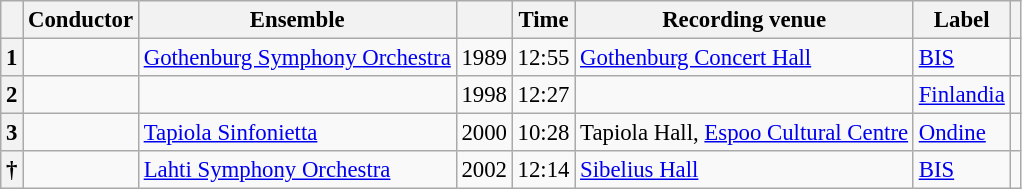<table class="wikitable" style="margin-right:0; font-size:95%">
<tr>
<th scope="col"></th>
<th scope="col">Conductor</th>
<th scope="col">Ensemble</th>
<th scope="col"></th>
<th scope="col">Time</th>
<th scope="col">Recording venue</th>
<th scope="col">Label</th>
<th scope="col"class="unsortable"></th>
</tr>
<tr>
<th scope="row">1</th>
<td></td>
<td><a href='#'>Gothenburg Symphony Orchestra</a></td>
<td>1989</td>
<td>12:55</td>
<td><a href='#'>Gothenburg Concert Hall</a></td>
<td><a href='#'>BIS</a></td>
<td></td>
</tr>
<tr>
<th scope="row">2</th>
<td></td>
<td></td>
<td>1998</td>
<td>12:27</td>
<td></td>
<td><a href='#'>Finlandia</a></td>
<td></td>
</tr>
<tr>
<th scope="row">3</th>
<td></td>
<td><a href='#'>Tapiola Sinfonietta</a></td>
<td>2000</td>
<td>10:28</td>
<td>Tapiola Hall, <a href='#'>Espoo Cultural Centre</a></td>
<td><a href='#'>Ondine</a></td>
<td></td>
</tr>
<tr>
<th scope="row">†</th>
<td></td>
<td><a href='#'>Lahti Symphony Orchestra</a></td>
<td>2002</td>
<td>12:14</td>
<td><a href='#'>Sibelius Hall</a></td>
<td><a href='#'>BIS</a></td>
<td></td>
</tr>
</table>
